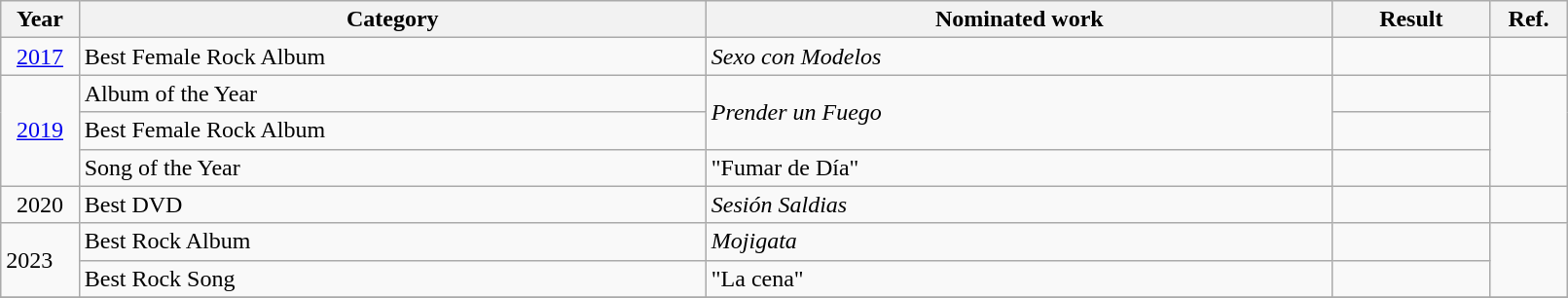<table class="wikitable" style="width:85%;">
<tr>
<th width=5%>Year</th>
<th style="width:40%;">Category</th>
<th style="width:40%;">Nominated work</th>
<th style="width:10%;">Result</th>
<th style="width:5%;">Ref.</th>
</tr>
<tr>
<td style="text-align:center;"><a href='#'>2017</a></td>
<td>Best Female Rock Album</td>
<td><em>Sexo con Modelos</em></td>
<td></td>
<td></td>
</tr>
<tr>
<td rowspan="3" style="text-align:center;"><a href='#'>2019</a></td>
<td>Album of the Year</td>
<td rowspan="2"><em>Prender un Fuego</em></td>
<td></td>
<td rowspan="3"></td>
</tr>
<tr>
<td>Best Female Rock Album</td>
<td></td>
</tr>
<tr>
<td>Song of the Year</td>
<td>"Fumar de Día"</td>
<td></td>
</tr>
<tr>
<td style="text-align:center;">2020</td>
<td>Best DVD</td>
<td><em>Sesión Saldias</em></td>
<td></td>
<td></td>
</tr>
<tr>
<td rowspan="2">2023</td>
<td>Best Rock Album</td>
<td><em>Mojigata</em></td>
<td></td>
<td rowspan="2"></td>
</tr>
<tr>
<td>Best Rock Song</td>
<td>"La cena"</td>
<td></td>
</tr>
<tr>
</tr>
</table>
